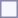<table style="border:1px solid #8888aa; background-color:#f7f8ff; padding:5px; font-size:95%; margin: 0px 12px 12px 0px;">
</table>
